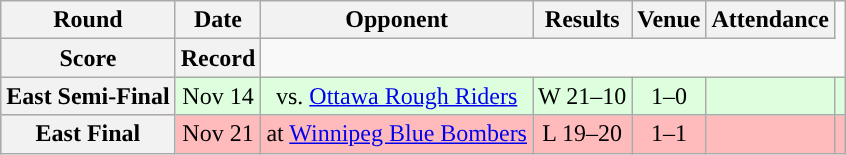<table class="wikitable" style="text-align:center">
<tr>
<th>Round</th>
<th>Date</th>
<th>Opponent</th>
<th>Results</th>
<th>Venue</th>
<th>Attendance</th>
</tr>
<tr>
<th>Score</th>
<th>Record</th>
</tr>
<tr style="background:#ddffdd">
<th>East Semi-Final</th>
<td>Nov 14</td>
<td>vs. <a href='#'>Ottawa Rough Riders</a></td>
<td>W 21–10</td>
<td>1–0</td>
<td></td>
<td></td>
</tr>
<tr style="background:#ffbbbb">
<th>East Final</th>
<td>Nov 21</td>
<td>at <a href='#'>Winnipeg Blue Bombers</a></td>
<td>L 19–20</td>
<td>1–1</td>
<td></td>
<td></td>
</tr>
</table>
